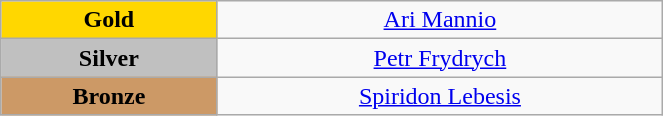<table class="wikitable" style="text-align:center; " width="35%">
<tr>
<td bgcolor="gold"><strong>Gold</strong></td>
<td><a href='#'>Ari Mannio</a><br>  <small><em></em></small></td>
</tr>
<tr>
<td bgcolor="silver"><strong>Silver</strong></td>
<td><a href='#'>Petr Frydrych</a><br>  <small><em></em></small></td>
</tr>
<tr>
<td bgcolor="CC9966"><strong>Bronze</strong></td>
<td><a href='#'>Spiridon Lebesis</a><br>  <small><em></em></small></td>
</tr>
</table>
